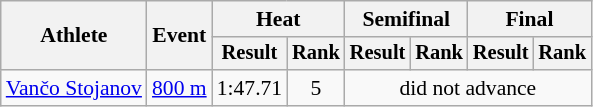<table class="wikitable" style="font-size:90%">
<tr>
<th rowspan="2">Athlete</th>
<th rowspan="2">Event</th>
<th colspan="2">Heat</th>
<th colspan="2">Semifinal</th>
<th colspan="2">Final</th>
</tr>
<tr style="font-size:95%">
<th>Result</th>
<th>Rank</th>
<th>Result</th>
<th>Rank</th>
<th>Result</th>
<th>Rank</th>
</tr>
<tr align=center>
<td align=left><a href='#'>Vančo Stojanov</a></td>
<td align=left><a href='#'>800 m</a></td>
<td>1:47.71</td>
<td>5</td>
<td colspan=4>did not advance</td>
</tr>
</table>
